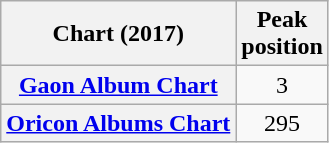<table class="wikitable plainrowheaders sortable" style="text-align:center;" border="1">
<tr>
<th scope="col">Chart (2017)</th>
<th scope="col">Peak<br>position</th>
</tr>
<tr>
<th scope="row"><a href='#'>Gaon Album Chart</a></th>
<td>3</td>
</tr>
<tr>
<th scope="row"><a href='#'>Oricon Albums Chart</a></th>
<td>295</td>
</tr>
</table>
